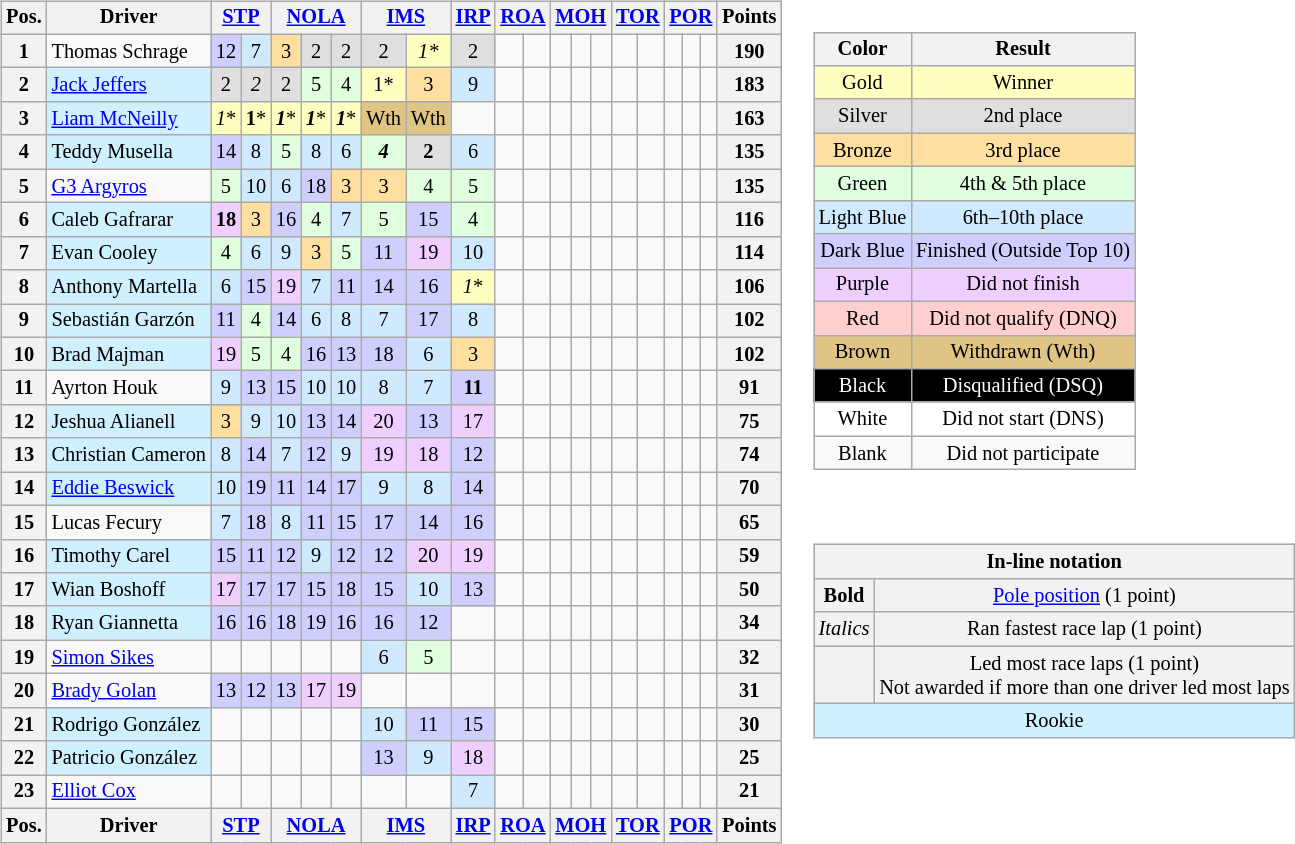<table>
<tr>
<td valign="top"><br><table class="wikitable" style="font-size:85%; text-align:center">
<tr>
<th>Pos.</th>
<th>Driver</th>
<th colspan="2"><a href='#'>STP</a></th>
<th colspan="3"><a href='#'>NOLA</a></th>
<th colspan="2"><a href='#'>IMS</a></th>
<th><a href='#'>IRP</a></th>
<th colspan="2"><a href='#'>ROA</a></th>
<th colspan="3"><a href='#'>MOH</a></th>
<th colspan="2"><a href='#'>TOR</a></th>
<th colspan="3"><a href='#'>POR</a></th>
<th>Points</th>
</tr>
<tr>
<th>1</th>
<td align="left"> Thomas Schrage</td>
<td style="background:#CFCFFF;">12</td>
<td style="background:#CFEAFF;">7</td>
<td style="background:#FFDF9F;">3</td>
<td style="background:#DFDFDF;">2</td>
<td style="background:#DFDFDF;">2</td>
<td style="background:#DFDFDF;">2</td>
<td style="background:#FFFFBF;"><em>1*</em></td>
<td style="background:#DFDFDF;">2</td>
<td></td>
<td></td>
<td></td>
<td></td>
<td></td>
<td></td>
<td></td>
<td></td>
<td></td>
<td></td>
<th>190</th>
</tr>
<tr>
<th>2</th>
<td align="left" style="background:#CEF0FF;"> <a href='#'>Jack Jeffers</a></td>
<td style="background:#DFDFDF;">2</td>
<td style="background:#DFDFDF;"><em>2</em></td>
<td style="background:#DFDFDF;">2</td>
<td style="background:#DFFFDF;">5</td>
<td style="background:#DFFFDF;">4</td>
<td style="background:#FFFFBF;">1*</td>
<td style="background:#FFDF9F;">3</td>
<td style="background:#CFEAFF;">9</td>
<td></td>
<td></td>
<td></td>
<td></td>
<td></td>
<td></td>
<td></td>
<td></td>
<td></td>
<td></td>
<th>183</th>
</tr>
<tr>
<th>3</th>
<td align="left" style="background:#CEF0FF;"> <a href='#'>Liam McNeilly</a></td>
<td style="background:#FFFFBF;"><em>1</em>*</td>
<td style="background:#FFFFBF;"><strong>1</strong>*</td>
<td style="background:#FFFFBF;"><strong><em>1</em></strong>*</td>
<td style="background:#FFFFBF;"><strong><em>1</em></strong>*</td>
<td style="background:#FFFFBF;"><strong><em>1</em></strong>*</td>
<td style="background:#DFC484;">Wth</td>
<td style="background:#DFC484;">Wth</td>
<td></td>
<td></td>
<td></td>
<td></td>
<td></td>
<td></td>
<td></td>
<td></td>
<td></td>
<td></td>
<td></td>
<th>163</th>
</tr>
<tr>
<th>4</th>
<td align="left" style="background:#CEF0FF;"> Teddy Musella</td>
<td style="background:#CFCFFF;">14</td>
<td style="background:#CFEAFF;">8</td>
<td style="background:#DFFFDF;">5</td>
<td style="background:#CFEAFF;">8</td>
<td style="background:#CFEAFF;">6</td>
<td style="background:#DFFFDF;"><strong><em>4</em></strong></td>
<td style="background:#DFDFDF;"><strong>2</strong></td>
<td style="background:#CFEAFF;">6</td>
<td></td>
<td></td>
<td></td>
<td></td>
<td></td>
<td></td>
<td></td>
<td></td>
<td></td>
<td></td>
<th>135</th>
</tr>
<tr>
<th>5</th>
<td align="left"> <a href='#'>G3 Argyros</a></td>
<td style="background:#DFFFDF;">5</td>
<td style="background:#CFEAFF;">10</td>
<td style="background:#CFEAFF;">6</td>
<td style="background:#CFCFFF;">18</td>
<td style="background:#FFDF9F;">3</td>
<td style="background:#FFDF9F;">3</td>
<td style="background:#DFFFDF;">4</td>
<td style="background:#DFFFDF;">5</td>
<td></td>
<td></td>
<td></td>
<td></td>
<td></td>
<td></td>
<td></td>
<td></td>
<td></td>
<td></td>
<th>135</th>
</tr>
<tr>
<th>6</th>
<td align="left" style="background:#CEF0FF;"> Caleb Gafrarar</td>
<td style="background:#EFCFFF;"><strong>18</strong></td>
<td style="background:#FFDF9F;">3</td>
<td style="background:#CFCFFF;">16</td>
<td style="background:#DFFFDF;">4</td>
<td style="background:#CFEAFF;">7</td>
<td style="background:#DFFFDF;">5</td>
<td style="background:#CFCFFF;">15</td>
<td style="background:#DFFFDF;">4</td>
<td></td>
<td></td>
<td></td>
<td></td>
<td></td>
<td></td>
<td></td>
<td></td>
<td></td>
<td></td>
<th>116</th>
</tr>
<tr>
<th>7</th>
<td align="left" style="background:#CEF0FF;"> Evan Cooley</td>
<td style="background:#DFFFDF;">4</td>
<td style="background:#CFEAFF;">6</td>
<td style="background:#CFEAFF;">9</td>
<td style="background:#FFDF9F;">3</td>
<td style="background:#DFFFDF;">5</td>
<td style="background:#CFCFFF;">11</td>
<td style="background:#EFCFFF;">19</td>
<td style="background:#CFEAFF;">10</td>
<td></td>
<td></td>
<td></td>
<td></td>
<td></td>
<td></td>
<td></td>
<td></td>
<td></td>
<td></td>
<th>114</th>
</tr>
<tr>
<th>8</th>
<td align="left" style="background:#CEF0FF;"> Anthony Martella</td>
<td style="background:#CFEAFF;">6</td>
<td style="background:#CFCFFF;">15</td>
<td style="background:#EFCFFF;">19</td>
<td style="background:#CFEAFF;">7</td>
<td style="background:#CFCFFF;">11</td>
<td style="background:#CFCFFF;">14</td>
<td style="background:#CFCFFF;">16</td>
<td style="background:#FFFFBF;"><em>1</em>*</td>
<td></td>
<td></td>
<td></td>
<td></td>
<td></td>
<td></td>
<td></td>
<td></td>
<td></td>
<td></td>
<th>106</th>
</tr>
<tr>
<th>9</th>
<td align="left" style="background:#CEF0FF;"> Sebastián Garzón</td>
<td style="background:#CFCFFF;">11</td>
<td style="background:#DFFFDF;">4</td>
<td style="background:#CFCFFF;">14</td>
<td style="background:#CFEAFF;">6</td>
<td style="background:#CFEAFF;">8</td>
<td style="background:#CFEAFF;">7</td>
<td style="background:#CFCFFF;">17</td>
<td style="background:#CFEAFF;">8</td>
<td></td>
<td></td>
<td></td>
<td></td>
<td></td>
<td></td>
<td></td>
<td></td>
<td></td>
<td></td>
<th>102</th>
</tr>
<tr>
<th>10</th>
<td align="left" style="background:#CEF0FF;"> Brad Majman</td>
<td style="background:#EFCFFF;">19</td>
<td style="background:#DFFFDF;">5</td>
<td style="background:#DFFFDF;">4</td>
<td style="background:#CFCFFF;">16</td>
<td style="background:#CFCFFF;">13</td>
<td style="background:#CFCFFF;">18</td>
<td style="background:#CFEAFF;">6</td>
<td style="background:#FFDF9F;">3</td>
<td></td>
<td></td>
<td></td>
<td></td>
<td></td>
<td></td>
<td></td>
<td></td>
<td></td>
<td></td>
<th>102</th>
</tr>
<tr>
<th>11</th>
<td align="left"> Ayrton Houk</td>
<td style="background:#CFEAFF;">9</td>
<td style="background:#CFCFFF;">13</td>
<td style="background:#CFCFFF;">15</td>
<td style="background:#CFEAFF;">10</td>
<td style="background:#CFEAFF;">10</td>
<td style="background:#CFEAFF;">8</td>
<td style="background:#CFEAFF;">7</td>
<td style="background:#CFCFFF;"><strong>11</strong></td>
<td></td>
<td></td>
<td></td>
<td></td>
<td></td>
<td></td>
<td></td>
<td></td>
<td></td>
<td></td>
<th>91</th>
</tr>
<tr>
<th>12</th>
<td align="left" style="background:#CEF0FF;"> Jeshua Alianell</td>
<td style="background:#FFDF9F;">3</td>
<td style="background:#CFEAFF;">9</td>
<td style="background:#CFEAFF;">10</td>
<td style="background:#CFCFFF;">13</td>
<td style="background:#CFCFFF;">14</td>
<td style="background:#EFCFFF;">20</td>
<td style="background:#CFCFFF;">13</td>
<td style="background:#EFCFFF;">17</td>
<td></td>
<td></td>
<td></td>
<td></td>
<td></td>
<td></td>
<td></td>
<td></td>
<td></td>
<td></td>
<th>75</th>
</tr>
<tr>
<th>13</th>
<td align="left" style="background:#CEF0FF;" nowrap=""> Christian Cameron</td>
<td style="background:#CFEAFF;">8</td>
<td style="background:#CFCFFF;">14</td>
<td style="background:#CFEAFF;">7</td>
<td style="background:#CFCFFF;">12</td>
<td style="background:#CFEAFF;">9</td>
<td style="background:#EFCFFF;">19</td>
<td style="background:#EFCFFF;">18</td>
<td style="background:#CFCFFF;">12</td>
<td></td>
<td></td>
<td></td>
<td></td>
<td></td>
<td></td>
<td></td>
<td></td>
<td></td>
<td></td>
<th>74</th>
</tr>
<tr>
<th>14</th>
<td align="left" style="background:#CEF0FF;"> <a href='#'>Eddie Beswick</a></td>
<td style="background:#CFEAFF;">10</td>
<td style="background:#CFCFFF;">19</td>
<td style="background:#CFCFFF;">11</td>
<td style="background:#CFCFFF;">14</td>
<td style="background:#CFCFFF;">17</td>
<td style="background:#CFEAFF;">9</td>
<td style="background:#CFEAFF;">8</td>
<td style="background:#CFCFFF;">14</td>
<td></td>
<td></td>
<td></td>
<td></td>
<td></td>
<td></td>
<td></td>
<td></td>
<td></td>
<td></td>
<th>70</th>
</tr>
<tr>
<th>15</th>
<td align="left"> Lucas Fecury</td>
<td style="background:#CFEAFF;">7</td>
<td style="background:#CFCFFF;">18</td>
<td style="background:#CFEAFF;">8</td>
<td style="background:#CFCFFF;">11</td>
<td style="background:#CFCFFF;">15</td>
<td style="background:#CFCFFF;">17</td>
<td style="background:#CFCFFF;">14</td>
<td style="background:#CFCFFF;">16</td>
<td></td>
<td></td>
<td></td>
<td></td>
<td></td>
<td></td>
<td></td>
<td></td>
<td></td>
<td></td>
<th>65</th>
</tr>
<tr>
<th>16</th>
<td align="left" style="background:#CEF0FF;"> Timothy Carel</td>
<td style="background:#CFCFFF;">15</td>
<td style="background:#CFCFFF;">11</td>
<td style="background:#CFCFFF;">12</td>
<td style="background:#CFEAFF;">9</td>
<td style="background:#CFCFFF;">12</td>
<td style="background:#CFCFFF;">12</td>
<td style="background:#EFCFFF;">20</td>
<td style="background:#EFCFFF;">19</td>
<td></td>
<td></td>
<td></td>
<td></td>
<td></td>
<td></td>
<td></td>
<td></td>
<td></td>
<td></td>
<th>59</th>
</tr>
<tr>
<th>17</th>
<td align="left" style="background:#CEF0FF;"> Wian Boshoff</td>
<td style="background:#EFCFFF;">17</td>
<td style="background:#CFCFFF;">17</td>
<td style="background:#CFCFFF;">17</td>
<td style="background:#CFCFFF;">15</td>
<td style="background:#CFCFFF;">18</td>
<td style="background:#CFCFFF;">15</td>
<td style="background:#CFEAFF;">10</td>
<td style="background:#CFCFFF;">13</td>
<td></td>
<td></td>
<td></td>
<td></td>
<td></td>
<td></td>
<td></td>
<td></td>
<td></td>
<td></td>
<th>50</th>
</tr>
<tr>
<th>18</th>
<td align="left" style="background:#CEF0FF;"> Ryan Giannetta</td>
<td style="background:#CFCFFF;">16</td>
<td style="background:#CFCFFF;">16</td>
<td style="background:#CFCFFF;">18</td>
<td style="background:#CFCFFF;">19</td>
<td style="background:#CFCFFF;">16</td>
<td style="background:#CFCFFF;">16</td>
<td style="background:#CFCFFF;">12</td>
<td></td>
<td></td>
<td></td>
<td></td>
<td></td>
<td></td>
<td></td>
<td></td>
<td></td>
<td></td>
<td></td>
<th>34</th>
</tr>
<tr>
<th>19</th>
<td align="left"> <a href='#'>Simon Sikes</a></td>
<td></td>
<td></td>
<td></td>
<td></td>
<td></td>
<td style="background:#CFEAFF;">6</td>
<td style="background:#DFFFDF;">5</td>
<td></td>
<td></td>
<td></td>
<td></td>
<td></td>
<td></td>
<td></td>
<td></td>
<td></td>
<td></td>
<td></td>
<th>32</th>
</tr>
<tr>
<th>20</th>
<td align="left"> <a href='#'>Brady Golan</a></td>
<td style="background:#CFCFFF;">13</td>
<td style="background:#CFCFFF;">12</td>
<td style="background:#CFCFFF;">13</td>
<td style="background:#EFCFFF;">17</td>
<td style="background:#EFCFFF;">19</td>
<td></td>
<td></td>
<td></td>
<td></td>
<td></td>
<td></td>
<td></td>
<td></td>
<td></td>
<td></td>
<td></td>
<td></td>
<td></td>
<th>31</th>
</tr>
<tr>
<th>21</th>
<td align="left" style="background:#CEF0FF;"> Rodrigo González</td>
<td></td>
<td></td>
<td></td>
<td></td>
<td></td>
<td style="background:#CFEAFF;">10</td>
<td style="background:#CFCFFF;">11</td>
<td style="background:#CFCFFF;">15</td>
<td></td>
<td></td>
<td></td>
<td></td>
<td></td>
<td></td>
<td></td>
<td></td>
<td></td>
<td></td>
<th>30</th>
</tr>
<tr>
<th>22</th>
<td align="left" style="background:#CEF0FF;"> Patricio González</td>
<td></td>
<td></td>
<td></td>
<td></td>
<td></td>
<td style="background:#CFCFFF;">13</td>
<td style="background:#CFEAFF;">9</td>
<td style="background:#EFCFFF;">18</td>
<td></td>
<td></td>
<td></td>
<td></td>
<td></td>
<td></td>
<td></td>
<td></td>
<td></td>
<td></td>
<th>25</th>
</tr>
<tr>
<th>23</th>
<td align="left"> <a href='#'>Elliot Cox</a></td>
<td></td>
<td></td>
<td></td>
<td></td>
<td></td>
<td></td>
<td></td>
<td style="background:#CFEAFF;">7</td>
<td></td>
<td></td>
<td></td>
<td></td>
<td></td>
<td></td>
<td></td>
<td></td>
<td></td>
<td></td>
<th>21</th>
</tr>
<tr>
<th>Pos.</th>
<th>Driver</th>
<th colspan="2"><a href='#'>STP</a></th>
<th colspan="3"><a href='#'>NOLA</a></th>
<th colspan="2"><a href='#'>IMS</a></th>
<th><a href='#'>IRP</a></th>
<th colspan="2"><a href='#'>ROA</a></th>
<th colspan="3"><a href='#'>MOH</a></th>
<th colspan="2"><a href='#'>TOR</a></th>
<th colspan="3"><a href='#'>POR</a></th>
<th>Points</th>
</tr>
</table>
</td>
<td valign="top"><br><table>
<tr>
<td><br><table class="wikitable" style="margin-right:0; font-size:85%; text-align:center;">
<tr>
<th>Color</th>
<th>Result</th>
</tr>
<tr style="background:#FFFFBF;">
<td>Gold</td>
<td>Winner</td>
</tr>
<tr style="background:#DFDFDF;">
<td>Silver</td>
<td>2nd place</td>
</tr>
<tr style="background:#FFDF9F;">
<td>Bronze</td>
<td>3rd place</td>
</tr>
<tr style="background:#DFFFDF;">
<td>Green</td>
<td>4th & 5th place</td>
</tr>
<tr style="background:#CFEAFF;">
<td>Light Blue</td>
<td>6th–10th place</td>
</tr>
<tr style="background:#CFCFFF;">
<td>Dark Blue</td>
<td>Finished (Outside Top 10)</td>
</tr>
<tr style="background:#EFCFFF;">
<td>Purple</td>
<td>Did not finish</td>
</tr>
<tr style="background:#FFCFCF;">
<td>Red</td>
<td>Did not qualify (DNQ)</td>
</tr>
<tr style="background:#DFC484;">
<td>Brown</td>
<td>Withdrawn (Wth)</td>
</tr>
<tr style="background:#000000; color:white;">
<td>Black</td>
<td>Disqualified (DSQ)</td>
</tr>
<tr style="background:#FFFFFF;">
<td>White</td>
<td>Did not start (DNS)</td>
</tr>
<tr>
<td>Blank</td>
<td>Did not participate</td>
</tr>
</table>
</td>
</tr>
<tr>
<td><br><table class="wikitable" style="margin-right:0; font-size:85%; text-align:center;">
<tr>
<td colspan="2" align="center" style="background:#F2F2F2;"><strong>In-line notation</strong></td>
</tr>
<tr>
<td align="center" style="background:#F2F2F2;"><strong>Bold</strong></td>
<td align="center" style="background:#F2F2F2;"><a href='#'>Pole position</a> (1 point)</td>
</tr>
<tr>
<td align="center" style="background:#F2F2F2;"><em>Italics</em></td>
<td align="center" style="background:#F2F2F2;">Ran fastest race lap (1 point)</td>
</tr>
<tr>
<td align="center" style="background:#F2F2F2;"></td>
<td align="center" style="background:#F2F2F2;">Led most race laps (1 point)<br>Not awarded if more than one driver led most laps</td>
</tr>
<tr>
<td colspan="2" align="center" style="background:#CEF0FF;">Rookie</td>
</tr>
</table>
</td>
</tr>
</table>
</td>
</tr>
</table>
